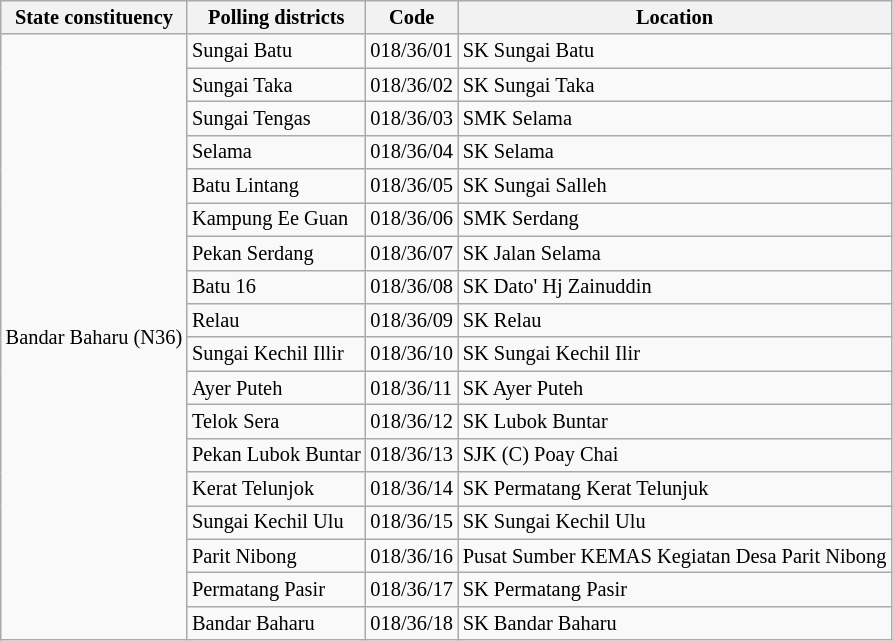<table class="wikitable sortable mw-collapsible" style="white-space:nowrap;font-size:85%">
<tr>
<th>State constituency</th>
<th>Polling districts</th>
<th>Code</th>
<th>Location</th>
</tr>
<tr>
<td rowspan="18">Bandar Baharu (N36)</td>
<td>Sungai Batu</td>
<td>018/36/01</td>
<td>SK Sungai Batu</td>
</tr>
<tr>
<td>Sungai Taka</td>
<td>018/36/02</td>
<td>SK Sungai Taka</td>
</tr>
<tr>
<td>Sungai Tengas</td>
<td>018/36/03</td>
<td>SMK Selama</td>
</tr>
<tr>
<td>Selama</td>
<td>018/36/04</td>
<td>SK Selama</td>
</tr>
<tr>
<td>Batu Lintang</td>
<td>018/36/05</td>
<td>SK Sungai Salleh</td>
</tr>
<tr>
<td>Kampung Ee Guan</td>
<td>018/36/06</td>
<td>SMK Serdang</td>
</tr>
<tr>
<td>Pekan Serdang</td>
<td>018/36/07</td>
<td>SK Jalan Selama</td>
</tr>
<tr>
<td>Batu 16</td>
<td>018/36/08</td>
<td>SK Dato' Hj Zainuddin</td>
</tr>
<tr>
<td>Relau</td>
<td>018/36/09</td>
<td>SK Relau</td>
</tr>
<tr>
<td>Sungai Kechil Illir</td>
<td>018/36/10</td>
<td>SK Sungai Kechil Ilir</td>
</tr>
<tr>
<td>Ayer Puteh</td>
<td>018/36/11</td>
<td>SK Ayer Puteh</td>
</tr>
<tr>
<td>Telok Sera</td>
<td>018/36/12</td>
<td>SK Lubok Buntar</td>
</tr>
<tr>
<td>Pekan Lubok Buntar</td>
<td>018/36/13</td>
<td>SJK (C) Poay Chai</td>
</tr>
<tr>
<td>Kerat Telunjok</td>
<td>018/36/14</td>
<td>SK Permatang Kerat Telunjuk</td>
</tr>
<tr>
<td>Sungai Kechil Ulu</td>
<td>018/36/15</td>
<td>SK Sungai Kechil Ulu</td>
</tr>
<tr>
<td>Parit Nibong</td>
<td>018/36/16</td>
<td>Pusat Sumber KEMAS Kegiatan Desa Parit Nibong</td>
</tr>
<tr>
<td>Permatang Pasir</td>
<td>018/36/17</td>
<td>SK Permatang Pasir</td>
</tr>
<tr>
<td>Bandar Baharu</td>
<td>018/36/18</td>
<td>SK Bandar Baharu</td>
</tr>
</table>
